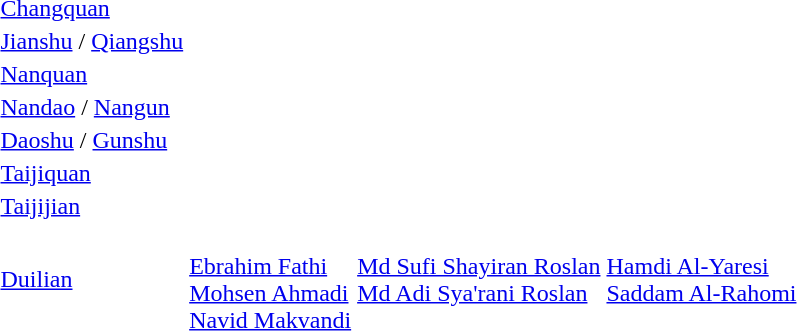<table>
<tr>
<td><a href='#'>Changquan</a></td>
<td></td>
<td></td>
<td></td>
</tr>
<tr>
<td><a href='#'>Jianshu</a> / <a href='#'>Qiangshu</a></td>
<td></td>
<td></td>
<td></td>
</tr>
<tr>
<td><a href='#'>Nanquan</a></td>
<td></td>
<td></td>
<td></td>
</tr>
<tr>
<td><a href='#'>Nandao</a> / <a href='#'>Nangun</a></td>
<td></td>
<td></td>
<td></td>
</tr>
<tr>
<td><a href='#'>Daoshu</a> / <a href='#'>Gunshu</a></td>
<td></td>
<td></td>
<td></td>
</tr>
<tr>
<td><a href='#'>Taijiquan</a></td>
<td></td>
<td></td>
<td></td>
</tr>
<tr>
<td><a href='#'>Taijijian</a></td>
<td></td>
<td></td>
<td></td>
</tr>
<tr>
<td><a href='#'>Duilian</a></td>
<td valign=top><br><a href='#'>Ebrahim Fathi</a><br><a href='#'>Mohsen Ahmadi</a><br><a href='#'>Navid Makvandi</a></td>
<td valign=top><br><a href='#'>Md Sufi Shayiran Roslan</a><br><a href='#'>Md Adi Sya'rani Roslan</a></td>
<td valign=top><br><a href='#'>Hamdi Al-Yaresi</a><br><a href='#'>Saddam Al-Rahomi</a></td>
</tr>
</table>
